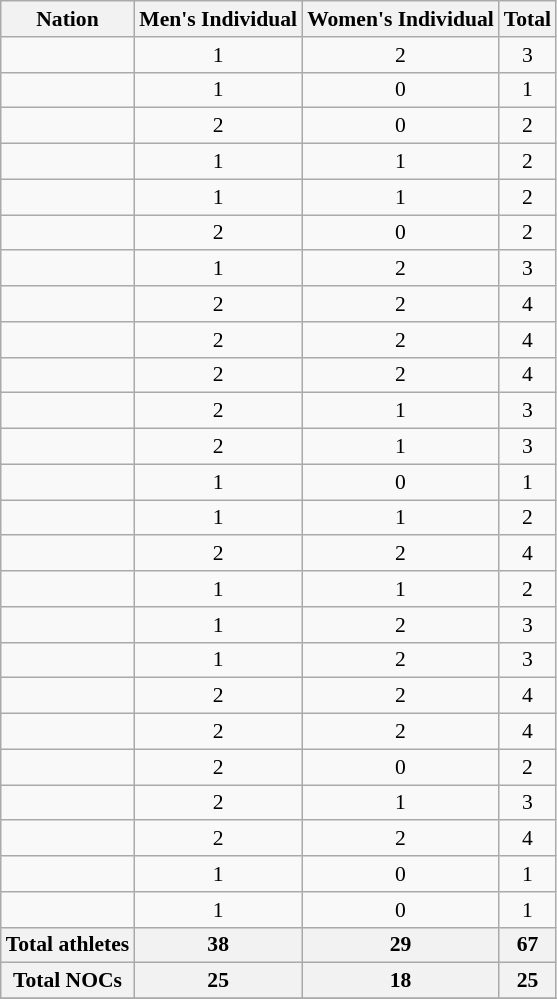<table class="wikitable collapsible sortable" style="text-align:center; font-size:90%">
<tr>
<th align=left>Nation</th>
<th>Men's Individual</th>
<th>Women's Individual</th>
<th>Total</th>
</tr>
<tr>
<td align=left></td>
<td>1</td>
<td>2</td>
<td>3</td>
</tr>
<tr>
<td align=left></td>
<td>1</td>
<td>0</td>
<td>1</td>
</tr>
<tr>
<td align=left></td>
<td>2</td>
<td>0</td>
<td>2</td>
</tr>
<tr>
<td align=left></td>
<td>1</td>
<td>1</td>
<td>2</td>
</tr>
<tr>
<td align=left></td>
<td>1</td>
<td>1</td>
<td>2</td>
</tr>
<tr>
<td align=left></td>
<td>2</td>
<td>0</td>
<td>2</td>
</tr>
<tr>
<td align=left></td>
<td>1</td>
<td>2</td>
<td>3</td>
</tr>
<tr>
<td align=left></td>
<td>2</td>
<td>2</td>
<td>4</td>
</tr>
<tr>
<td align=left></td>
<td>2</td>
<td>2</td>
<td>4</td>
</tr>
<tr>
<td align=left></td>
<td>2</td>
<td>2</td>
<td>4</td>
</tr>
<tr>
<td align=left></td>
<td>2</td>
<td>1</td>
<td>3</td>
</tr>
<tr>
<td align=left></td>
<td>2</td>
<td>1</td>
<td>3</td>
</tr>
<tr>
<td align=left></td>
<td>1</td>
<td>0</td>
<td>1</td>
</tr>
<tr>
<td align=left></td>
<td>1</td>
<td>1</td>
<td>2</td>
</tr>
<tr>
<td align=left></td>
<td>2</td>
<td>2</td>
<td>4</td>
</tr>
<tr>
<td align=left></td>
<td>1</td>
<td>1</td>
<td>2</td>
</tr>
<tr>
<td align=left></td>
<td>1</td>
<td>2</td>
<td>3</td>
</tr>
<tr>
<td align=left></td>
<td>1</td>
<td>2</td>
<td>3</td>
</tr>
<tr>
<td align=left></td>
<td>2</td>
<td>2</td>
<td>4</td>
</tr>
<tr>
<td align=left></td>
<td>2</td>
<td>2</td>
<td>4</td>
</tr>
<tr>
<td align=left></td>
<td>2</td>
<td>0</td>
<td>2</td>
</tr>
<tr>
<td align=left></td>
<td>2</td>
<td>1</td>
<td>3</td>
</tr>
<tr>
<td align=left></td>
<td>2</td>
<td>2</td>
<td>4</td>
</tr>
<tr>
<td align=left></td>
<td>1</td>
<td>0</td>
<td>1</td>
</tr>
<tr>
<td align=left></td>
<td>1</td>
<td>0</td>
<td>1</td>
</tr>
<tr class="sortbottom">
<th>Total athletes</th>
<th>38</th>
<th>29</th>
<th>67</th>
</tr>
<tr class="sortbottom">
<th>Total  NOCs</th>
<th>25</th>
<th>18</th>
<th>25</th>
</tr>
<tr>
</tr>
</table>
